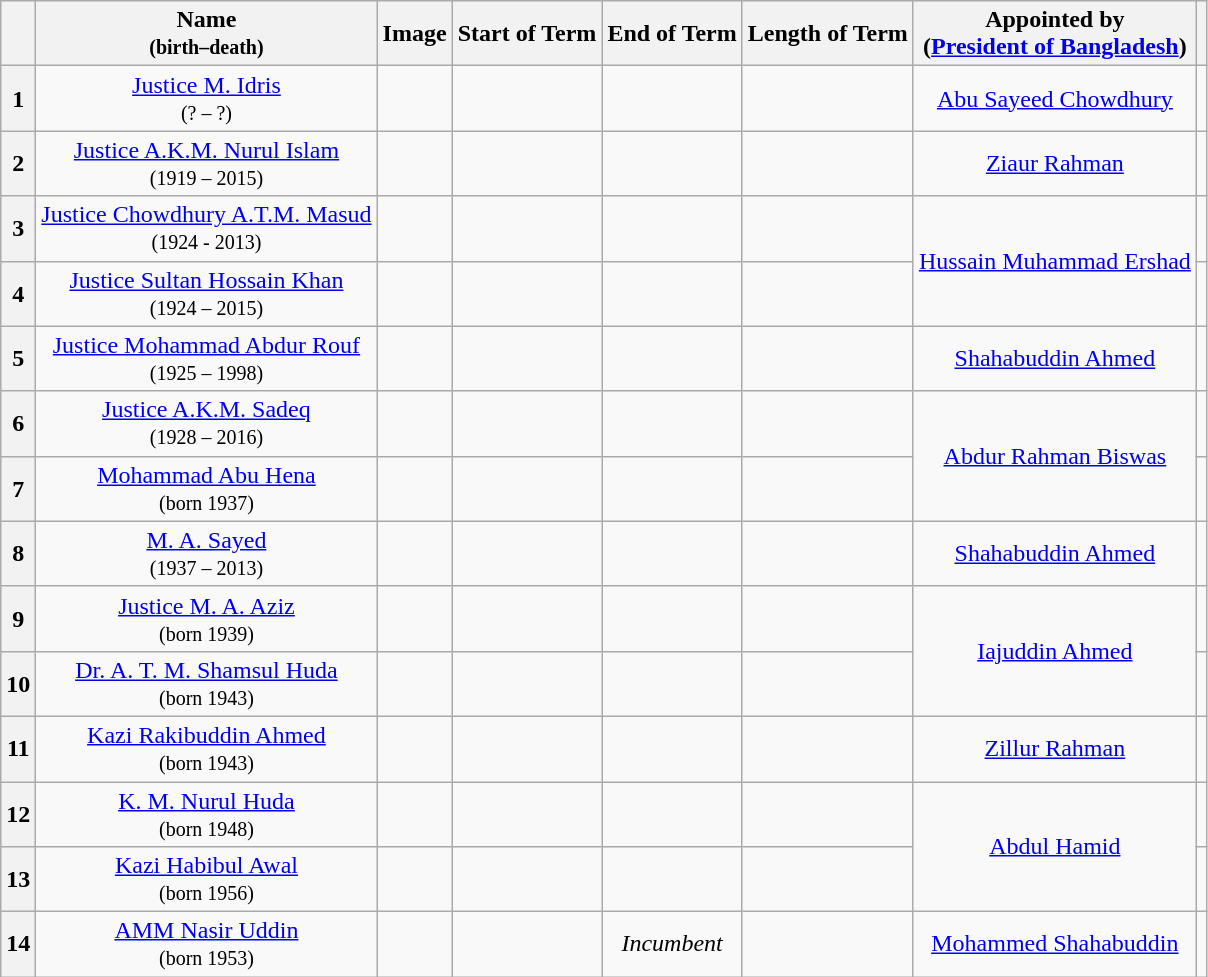<table class="wikitable sortable" style="text-align:center">
<tr>
<th scope=col></th>
<th scope=col>Name<br><small>(birth–death)</small></th>
<th scope=col  class=unsortable>Image</th>
<th scope=col>Start of Term</th>
<th scope=col>End of Term</th>
<th scope=col>Length of Term</th>
<th scope=col>Appointed by<br>(<a href='#'>President of Bangladesh</a>)</th>
<th scope=col class=unsortable></th>
</tr>
<tr>
<th scope=row>1</th>
<td><a href='#'>Justice M. Idris</a><br><small>(? – ?)</small></td>
<td></td>
<td></td>
<td></td>
<td></td>
<td><a href='#'>Abu Sayeed Chowdhury</a></td>
<td></td>
</tr>
<tr>
<th scope=row>2</th>
<td><a href='#'>Justice A.K.M. Nurul Islam</a><br><small>(1919 – 2015)</small></td>
<td></td>
<td></td>
<td></td>
<td></td>
<td><a href='#'>Ziaur Rahman</a></td>
<td></td>
</tr>
<tr>
<th scope=row>3</th>
<td><a href='#'>Justice Chowdhury A.T.M. Masud</a><br><small>(1924 - 2013)</small></td>
<td></td>
<td></td>
<td></td>
<td></td>
<td rowspan="2"><a href='#'>Hussain Muhammad Ershad</a></td>
<td></td>
</tr>
<tr>
<th scope=row>4</th>
<td><a href='#'>Justice Sultan Hossain Khan</a><br><small>(1924 – 2015)</small></td>
<td></td>
<td></td>
<td></td>
<td></td>
<td></td>
</tr>
<tr>
<th scope=row>5</th>
<td><a href='#'>Justice Mohammad Abdur Rouf</a><br><small>(1925 – 1998)</small></td>
<td></td>
<td></td>
<td></td>
<td></td>
<td><a href='#'>Shahabuddin Ahmed</a></td>
<td></td>
</tr>
<tr>
<th scope=row>6</th>
<td><a href='#'>Justice A.K.M. Sadeq</a><br><small>(1928 – 2016)</small></td>
<td></td>
<td></td>
<td></td>
<td></td>
<td rowspan="2"><a href='#'>Abdur Rahman Biswas</a></td>
<td></td>
</tr>
<tr>
<th scope=row>7</th>
<td><a href='#'>Mohammad Abu Hena</a><br><small>(born 1937)</small></td>
<td></td>
<td></td>
<td></td>
<td></td>
<td></td>
</tr>
<tr>
<th scope=row>8</th>
<td><a href='#'>M. A. Sayed</a><br><small>(1937 – 2013)</small></td>
<td></td>
<td></td>
<td></td>
<td></td>
<td><a href='#'>Shahabuddin Ahmed</a></td>
<td></td>
</tr>
<tr>
<th scope=row>9</th>
<td><a href='#'>Justice M. A. Aziz</a><br><small>(born 1939)</small></td>
<td></td>
<td></td>
<td></td>
<td></td>
<td rowspan="2"><a href='#'>Iajuddin Ahmed</a></td>
<td></td>
</tr>
<tr>
<th scope=row>10</th>
<td><a href='#'>Dr. A. T. M. Shamsul Huda</a><br><small>(born 1943)</small></td>
<td></td>
<td></td>
<td></td>
<td></td>
<td></td>
</tr>
<tr>
<th scope=row>11</th>
<td><a href='#'>Kazi Rakibuddin Ahmed</a><br><small>(born 1943)</small></td>
<td></td>
<td></td>
<td></td>
<td></td>
<td><a href='#'>Zillur Rahman</a></td>
<td></td>
</tr>
<tr>
<th scope=row>12</th>
<td><a href='#'>K. M. Nurul Huda</a><br><small>(born 1948)</small></td>
<td></td>
<td></td>
<td></td>
<td></td>
<td rowspan="2"><a href='#'>Abdul Hamid</a></td>
<td></td>
</tr>
<tr>
<th scope=row>13</th>
<td><a href='#'>Kazi Habibul Awal</a><br><small>(born 1956)</small></td>
<td></td>
<td></td>
<td></td>
<td></td>
<td></td>
</tr>
<tr>
<th scope=row>14</th>
<td><a href='#'>AMM Nasir Uddin</a><br><small>(born 1953)</small></td>
<td></td>
<td></td>
<td><em>Incumbent</em></td>
<td></td>
<td><a href='#'>Mohammed Shahabuddin</a></td>
<td></td>
</tr>
</table>
